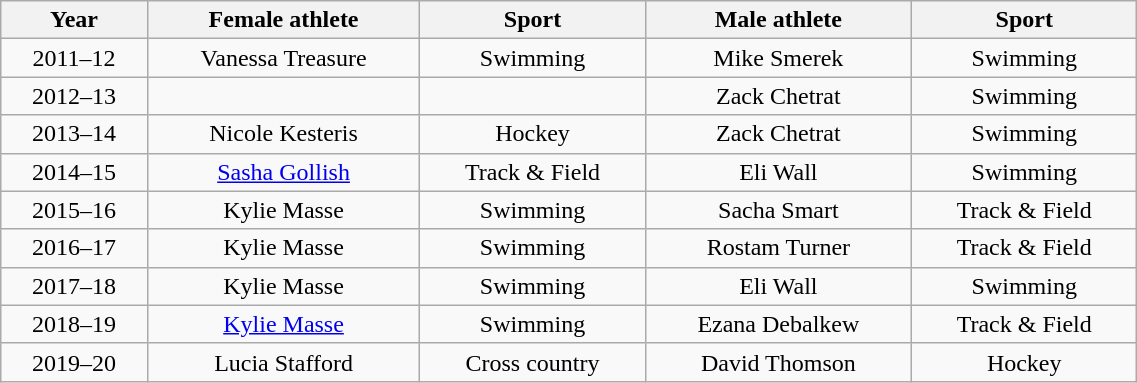<table class="wikitable" width="60%">
<tr align="center">
<th>Year</th>
<th>Female athlete</th>
<th>Sport</th>
<th>Male athlete</th>
<th>Sport</th>
</tr>
<tr align="center">
<td>2011–12</td>
<td>Vanessa Treasure</td>
<td>Swimming</td>
<td>Mike Smerek</td>
<td>Swimming</td>
</tr>
<tr align="center">
<td>2012–13</td>
<td> </td>
<td> </td>
<td>Zack Chetrat</td>
<td>Swimming</td>
</tr>
<tr align="center">
<td>2013–14</td>
<td>Nicole Kesteris</td>
<td>Hockey</td>
<td>Zack Chetrat</td>
<td>Swimming</td>
</tr>
<tr align="center">
<td>2014–15</td>
<td><a href='#'>Sasha Gollish</a></td>
<td>Track & Field</td>
<td>Eli Wall</td>
<td>Swimming</td>
</tr>
<tr align="center">
<td>2015–16</td>
<td>Kylie Masse</td>
<td>Swimming</td>
<td>Sacha Smart</td>
<td>Track & Field</td>
</tr>
<tr align="center">
<td>2016–17</td>
<td>Kylie Masse</td>
<td>Swimming</td>
<td>Rostam Turner</td>
<td>Track & Field</td>
</tr>
<tr align="center">
<td>2017–18</td>
<td>Kylie Masse</td>
<td>Swimming</td>
<td>Eli Wall</td>
<td>Swimming</td>
</tr>
<tr align="center">
<td>2018–19</td>
<td><a href='#'>Kylie Masse</a></td>
<td>Swimming</td>
<td>Ezana Debalkew</td>
<td>Track & Field</td>
</tr>
<tr align="center">
<td>2019–20</td>
<td>Lucia Stafford</td>
<td>Cross country</td>
<td>David Thomson</td>
<td>Hockey</td>
</tr>
</table>
